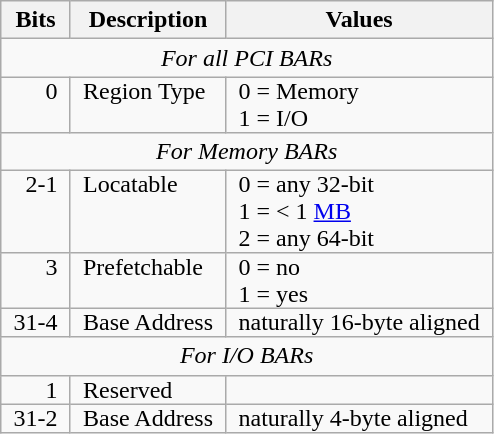<table class="wikitable floatright" style="margin-left: 1.5em; margin-right: 0;">
<tr>
<th>Bits</th>
<th>Description</th>
<th>Values</th>
</tr>
<tr>
<td colspan="3" style="text-align: center;"><em>For all PCI BARs</em></td>
</tr>
<tr style="vertical-align: top">
<td style="text-align: right; padding: 0em 0.5em;">0</td>
<td style="padding: 0em 0.5em;">Region Type</td>
<td style="padding: 0em 0.5em;">0 = Memory<br>1 = I/O</td>
</tr>
<tr>
<td colspan="3" style="text-align: center;"><em>For Memory BARs</em></td>
</tr>
<tr style="vertical-align: top">
<td style="text-align: right; padding: 0em 0.5em;">2-1</td>
<td style="padding: 0em 0.5em;">Locatable</td>
<td style="padding: 0em 0.5em;">0 = any 32-bit<br>1 = < 1 <a href='#'>MB</a><br>2 = any 64-bit</td>
</tr>
<tr style="vertical-align: top">
<td style="text-align: right; padding: 0em 0.5em;">3</td>
<td style="padding: 0em 0.5em;">Prefetchable</td>
<td style="padding: 0em 0.5em;">0 = no<br>1 = yes</td>
</tr>
<tr style="vertical-align: top">
<td style="text-align: right; padding: 0em 0.5em;">31-4</td>
<td style="padding: 0em 0.5em;">Base Address</td>
<td style="padding: 0em 0.5em;">naturally 16-byte aligned</td>
</tr>
<tr>
<td colspan="3" style="text-align: center;"><em>For I/O BARs</em></td>
</tr>
<tr style="vertical-align: top">
<td style="text-align: right; padding: 0em 0.5em;">1</td>
<td style="padding: 0em 0.5em;">Reserved</td>
<td style="padding: 0em 0.5em;"></td>
</tr>
<tr style="vertical-align: top">
<td style="text-align: right; padding: 0em 0.5em;">31-2</td>
<td style="padding: 0em 0.5em;">Base Address</td>
<td style="padding: 0em 0.5em;">naturally 4-byte aligned</td>
</tr>
</table>
